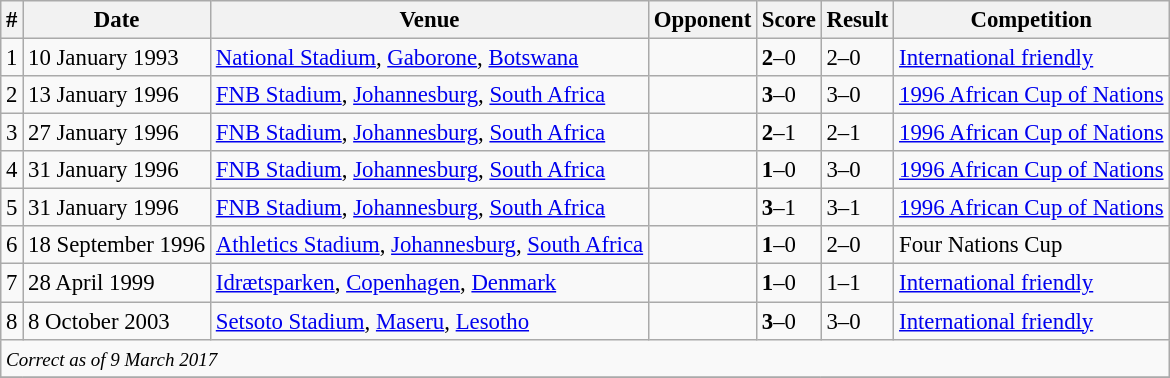<table class="wikitable" style="font-size:95%;">
<tr>
<th>#</th>
<th>Date</th>
<th>Venue</th>
<th>Opponent</th>
<th>Score</th>
<th>Result</th>
<th>Competition</th>
</tr>
<tr>
<td>1</td>
<td>10 January 1993</td>
<td><a href='#'>National Stadium</a>, <a href='#'>Gaborone</a>, <a href='#'>Botswana</a></td>
<td></td>
<td><strong>2</strong>–0</td>
<td>2–0</td>
<td><a href='#'>International friendly</a></td>
</tr>
<tr>
<td>2</td>
<td>13 January 1996</td>
<td><a href='#'>FNB Stadium</a>, <a href='#'>Johannesburg</a>, <a href='#'>South Africa</a></td>
<td></td>
<td><strong>3</strong>–0</td>
<td>3–0</td>
<td><a href='#'>1996 African Cup of Nations</a></td>
</tr>
<tr>
<td>3</td>
<td>27 January 1996</td>
<td><a href='#'>FNB Stadium</a>, <a href='#'>Johannesburg</a>, <a href='#'>South Africa</a></td>
<td></td>
<td><strong>2</strong>–1</td>
<td>2–1</td>
<td><a href='#'>1996 African Cup of Nations</a></td>
</tr>
<tr>
<td>4</td>
<td>31 January 1996</td>
<td><a href='#'>FNB Stadium</a>, <a href='#'>Johannesburg</a>, <a href='#'>South Africa</a></td>
<td></td>
<td><strong>1</strong>–0</td>
<td>3–0</td>
<td><a href='#'>1996 African Cup of Nations</a></td>
</tr>
<tr>
<td>5</td>
<td>31 January 1996</td>
<td><a href='#'>FNB Stadium</a>, <a href='#'>Johannesburg</a>, <a href='#'>South Africa</a></td>
<td></td>
<td><strong>3</strong>–1</td>
<td>3–1</td>
<td><a href='#'>1996 African Cup of Nations</a></td>
</tr>
<tr>
<td>6</td>
<td>18 September 1996</td>
<td><a href='#'>Athletics Stadium</a>, <a href='#'>Johannesburg</a>, <a href='#'>South Africa</a></td>
<td></td>
<td><strong>1</strong>–0</td>
<td>2–0</td>
<td>Four Nations Cup</td>
</tr>
<tr>
<td>7</td>
<td>28 April 1999</td>
<td><a href='#'>Idrætsparken</a>, <a href='#'>Copenhagen</a>, <a href='#'>Denmark</a></td>
<td></td>
<td><strong>1</strong>–0</td>
<td>1–1</td>
<td><a href='#'>International friendly</a></td>
</tr>
<tr>
<td>8</td>
<td>8 October 2003</td>
<td><a href='#'>Setsoto Stadium</a>, <a href='#'>Maseru</a>, <a href='#'>Lesotho</a></td>
<td></td>
<td><strong>3</strong>–0</td>
<td>3–0</td>
<td><a href='#'>International friendly</a></td>
</tr>
<tr>
<td colspan="12"><small><em>Correct as of 9 March 2017</em></small></td>
</tr>
<tr>
</tr>
</table>
